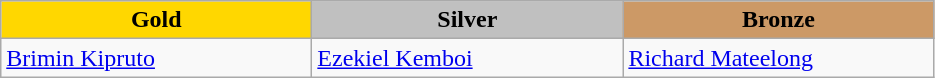<table class="wikitable" style="text-align:left">
<tr align="center">
<td width=200 bgcolor=gold><strong>Gold</strong></td>
<td width=200 bgcolor=silver><strong>Silver</strong></td>
<td width=200 bgcolor=CC9966><strong>Bronze</strong></td>
</tr>
<tr>
<td><a href='#'>Brimin Kipruto</a><br><em></em></td>
<td><a href='#'>Ezekiel Kemboi</a><br><em></em></td>
<td><a href='#'>Richard Mateelong</a><br><em></em></td>
</tr>
</table>
